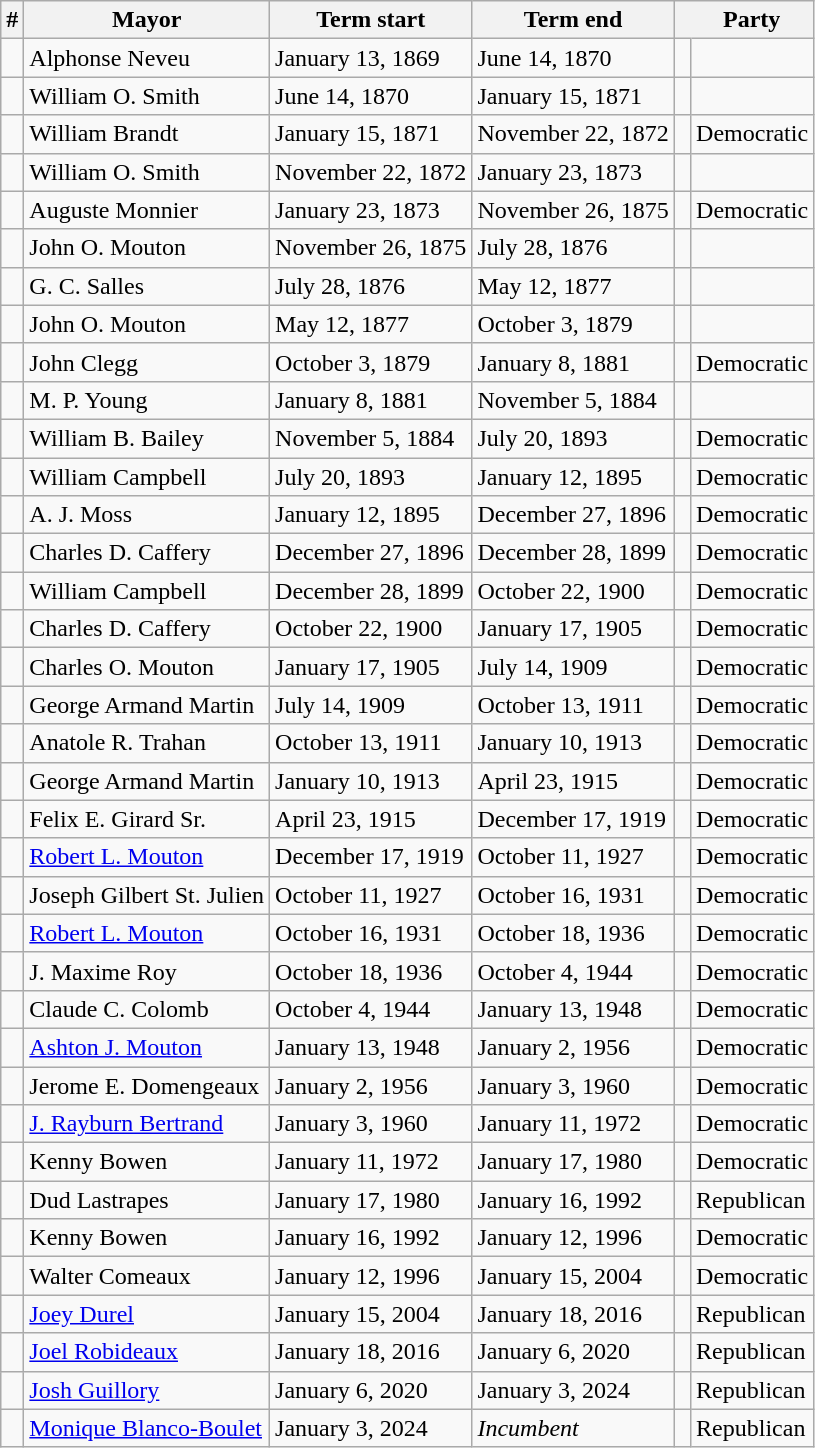<table class="wikitable sortable">
<tr>
<th align=center>#</th>
<th>Mayor</th>
<th>Term start</th>
<th>Term end</th>
<th class=unsortable> </th>
<th style="border-left-style:hidden;padding:0.1em 0em">Party</th>
</tr>
<tr>
<td align=center></td>
<td>Alphonse Neveu</td>
<td>January 13, 1869</td>
<td>June 14, 1870</td>
<td></td>
<td></td>
</tr>
<tr>
<td align=center></td>
<td>William O. Smith</td>
<td>June 14, 1870</td>
<td>January 15, 1871</td>
<td></td>
<td></td>
</tr>
<tr>
<td align=center></td>
<td>William Brandt</td>
<td>January 15, 1871</td>
<td>November 22, 1872</td>
<td bgcolor=></td>
<td>Democratic</td>
</tr>
<tr>
<td align=center></td>
<td>William O. Smith</td>
<td>November 22, 1872</td>
<td>January 23, 1873</td>
<td></td>
<td></td>
</tr>
<tr>
<td align=center></td>
<td>Auguste Monnier</td>
<td>January 23, 1873</td>
<td>November 26, 1875</td>
<td bgcolor=></td>
<td>Democratic</td>
</tr>
<tr>
<td align=center></td>
<td>John O. Mouton</td>
<td>November 26, 1875</td>
<td>July 28, 1876</td>
<td></td>
<td></td>
</tr>
<tr>
<td align=center></td>
<td>G. C. Salles</td>
<td>July 28, 1876</td>
<td>May 12, 1877</td>
<td></td>
<td></td>
</tr>
<tr>
<td align=center></td>
<td>John O. Mouton</td>
<td>May 12, 1877</td>
<td>October 3, 1879</td>
<td></td>
<td></td>
</tr>
<tr>
<td align=center></td>
<td>John Clegg</td>
<td>October 3, 1879</td>
<td>January 8, 1881</td>
<td bgcolor=></td>
<td>Democratic</td>
</tr>
<tr>
<td align=center></td>
<td>M. P. Young</td>
<td>January 8, 1881</td>
<td>November 5, 1884</td>
<td></td>
<td></td>
</tr>
<tr>
<td align=center></td>
<td>William B. Bailey</td>
<td>November 5, 1884</td>
<td>July 20, 1893</td>
<td bgcolor=></td>
<td>Democratic</td>
</tr>
<tr>
<td align=center></td>
<td>William Campbell</td>
<td>July 20, 1893</td>
<td>January 12, 1895</td>
<td bgcolor=></td>
<td>Democratic</td>
</tr>
<tr>
<td align=center></td>
<td>A. J. Moss</td>
<td>January 12, 1895</td>
<td>December 27, 1896</td>
<td bgcolor=></td>
<td>Democratic</td>
</tr>
<tr>
<td align=center></td>
<td>Charles D. Caffery</td>
<td>December 27, 1896</td>
<td>December 28, 1899</td>
<td bgcolor=></td>
<td>Democratic</td>
</tr>
<tr>
<td align=center></td>
<td>William Campbell</td>
<td>December 28, 1899</td>
<td>October 22, 1900</td>
<td bgcolor=></td>
<td>Democratic</td>
</tr>
<tr>
<td align=center></td>
<td>Charles D. Caffery</td>
<td>October 22, 1900</td>
<td>January 17, 1905</td>
<td bgcolor=></td>
<td>Democratic</td>
</tr>
<tr>
<td align=center></td>
<td>Charles O. Mouton</td>
<td>January 17, 1905</td>
<td>July 14, 1909</td>
<td bgcolor=></td>
<td>Democratic</td>
</tr>
<tr>
<td align=center></td>
<td>George Armand Martin</td>
<td>July 14, 1909</td>
<td>October 13, 1911</td>
<td bgcolor=></td>
<td>Democratic</td>
</tr>
<tr>
<td align=center></td>
<td>Anatole R. Trahan</td>
<td>October 13, 1911</td>
<td>January 10, 1913</td>
<td bgcolor=></td>
<td>Democratic</td>
</tr>
<tr>
<td align=center></td>
<td>George Armand Martin</td>
<td>January 10, 1913</td>
<td>April 23, 1915</td>
<td bgcolor=></td>
<td>Democratic</td>
</tr>
<tr>
<td align=center></td>
<td>Felix E. Girard Sr.</td>
<td>April 23, 1915</td>
<td>December 17, 1919</td>
<td bgcolor=></td>
<td>Democratic</td>
</tr>
<tr>
<td align=center></td>
<td><a href='#'>Robert L. Mouton</a></td>
<td>December 17, 1919</td>
<td>October 11, 1927</td>
<td bgcolor=></td>
<td>Democratic</td>
</tr>
<tr>
<td align=center></td>
<td>Joseph Gilbert St. Julien</td>
<td>October 11, 1927</td>
<td>October 16, 1931</td>
<td bgcolor=></td>
<td>Democratic</td>
</tr>
<tr>
<td align=center></td>
<td><a href='#'>Robert L. Mouton</a></td>
<td>October 16, 1931</td>
<td>October 18, 1936</td>
<td bgcolor=></td>
<td>Democratic</td>
</tr>
<tr>
<td align=center></td>
<td>J. Maxime Roy</td>
<td>October 18, 1936</td>
<td>October 4, 1944</td>
<td bgcolor=></td>
<td>Democratic</td>
</tr>
<tr>
<td align=center></td>
<td>Claude C. Colomb</td>
<td>October 4, 1944</td>
<td>January 13, 1948</td>
<td bgcolor=></td>
<td>Democratic</td>
</tr>
<tr>
<td align=center></td>
<td><a href='#'>Ashton J. Mouton</a></td>
<td>January 13, 1948</td>
<td>January 2, 1956</td>
<td bgcolor=></td>
<td>Democratic</td>
</tr>
<tr>
<td align=center></td>
<td>Jerome E. Domengeaux</td>
<td>January 2, 1956</td>
<td>January 3, 1960</td>
<td bgcolor=></td>
<td>Democratic</td>
</tr>
<tr>
<td align=center></td>
<td><a href='#'>J. Rayburn Bertrand</a></td>
<td>January 3, 1960</td>
<td>January 11, 1972</td>
<td bgcolor=></td>
<td>Democratic</td>
</tr>
<tr>
<td align=center></td>
<td>Kenny Bowen</td>
<td>January 11, 1972</td>
<td>January 17, 1980</td>
<td bgcolor=></td>
<td>Democratic</td>
</tr>
<tr>
<td align=center></td>
<td>Dud Lastrapes</td>
<td>January 17, 1980</td>
<td>January 16, 1992</td>
<td bgcolor=></td>
<td>Republican</td>
</tr>
<tr>
<td align=center></td>
<td>Kenny Bowen</td>
<td>January 16, 1992</td>
<td>January 12, 1996</td>
<td bgcolor=></td>
<td>Democratic</td>
</tr>
<tr>
<td align=center></td>
<td>Walter Comeaux</td>
<td>January 12, 1996</td>
<td>January 15, 2004</td>
<td bgcolor=></td>
<td>Democratic</td>
</tr>
<tr>
<td align=center></td>
<td><a href='#'>Joey Durel</a></td>
<td>January 15, 2004</td>
<td>January 18, 2016</td>
<td bgcolor=></td>
<td>Republican</td>
</tr>
<tr>
<td align=center></td>
<td><a href='#'>Joel Robideaux</a></td>
<td>January 18, 2016</td>
<td>January 6, 2020</td>
<td bgcolor=></td>
<td>Republican</td>
</tr>
<tr>
<td align=center></td>
<td><a href='#'>Josh Guillory</a></td>
<td>January 6, 2020</td>
<td>January 3, 2024</td>
<td bgcolor=></td>
<td>Republican</td>
</tr>
<tr>
<td align=center></td>
<td><a href='#'>Monique Blanco-Boulet</a></td>
<td>January 3, 2024</td>
<td><em>Incumbent</em></td>
<td bgcolor=></td>
<td>Republican</td>
</tr>
</table>
